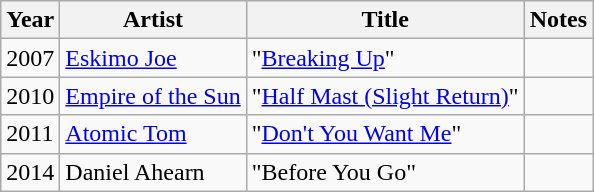<table class="wikitable sortable">
<tr>
<th>Year</th>
<th>Artist</th>
<th>Title</th>
<th class="unsortable">Notes</th>
</tr>
<tr>
<td scope="row">2007</td>
<td><a href='#'>Eskimo Joe</a></td>
<td>"<a href='#'>Breaking Up</a>"</td>
<td></td>
</tr>
<tr>
<td scope="row">2010</td>
<td><a href='#'>Empire of the Sun</a></td>
<td>"<a href='#'>Half Mast (Slight Return)</a>"</td>
<td></td>
</tr>
<tr>
<td scope="row">2011</td>
<td><a href='#'>Atomic Tom</a></td>
<td>"<a href='#'>Don't You Want Me</a>"</td>
<td></td>
</tr>
<tr>
<td scope="row">2014</td>
<td>Daniel Ahearn</td>
<td>"Before You Go"</td>
<td></td>
</tr>
</table>
